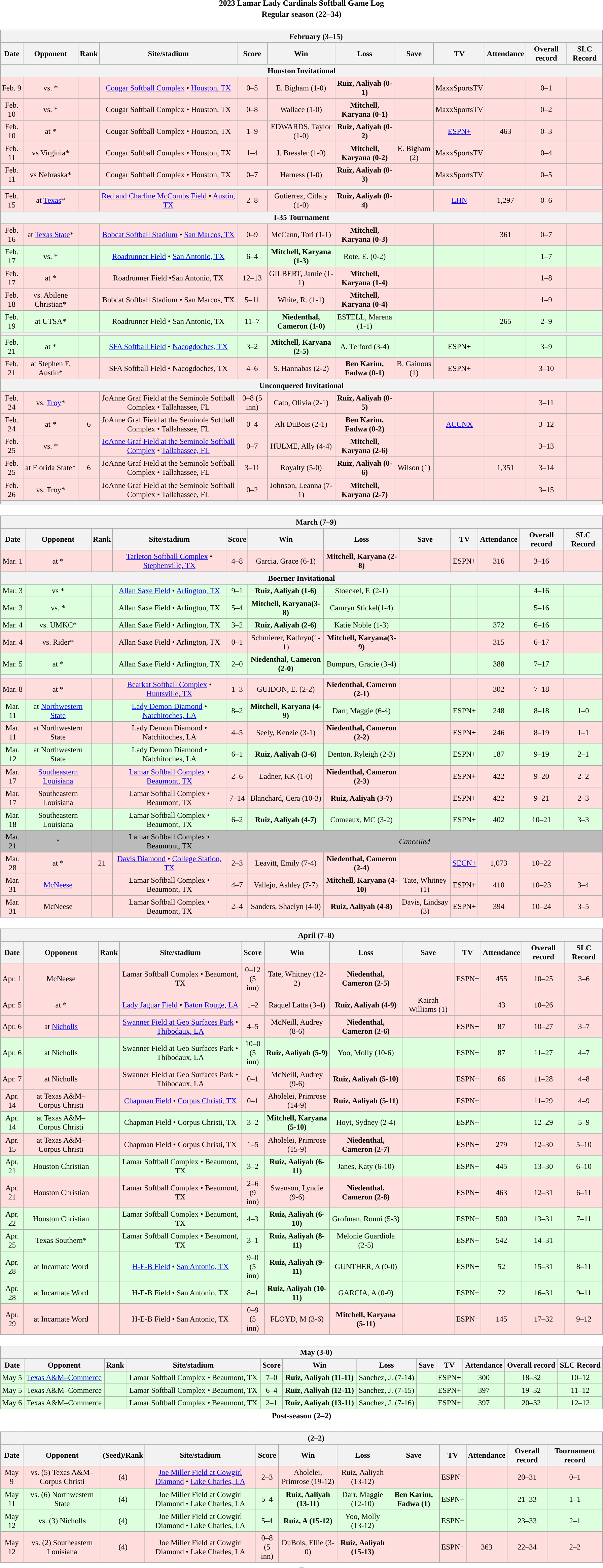<table class="toccolours" width=95% style="clear:both; margin:1.5em auto; text-align:center;">
<tr>
<th colspan=2>2023 Lamar Lady Cardinals Softball Game Log</th>
</tr>
<tr>
<th colspan=2>Regular season (22–34)</th>
</tr>
<tr valign="top">
<td><br><table class="wikitable collapsible collapsed" style="margin:auto; width:100%; text-align:center; font-size:95%">
<tr>
<th colspan=12 style="padding-left:4em;">February (3–15)</th>
</tr>
<tr>
<th>Date</th>
<th>Opponent</th>
<th>Rank</th>
<th>Site/stadium</th>
<th>Score</th>
<th>Win</th>
<th>Loss</th>
<th>Save</th>
<th>TV</th>
<th>Attendance</th>
<th>Overall record</th>
<th>SLC Record</th>
</tr>
<tr>
<th colspan=12>Houston Invitational</th>
</tr>
<tr align="center" bgcolor=#ffdddd>
<td>Feb. 9</td>
<td>vs. *</td>
<td></td>
<td><a href='#'>Cougar Softball Complex</a> • <a href='#'>Houston, TX</a></td>
<td>0–5</td>
<td>E. Bigham (1-0)</td>
<td><strong>Ruiz, Aaliyah (0-1)</strong></td>
<td></td>
<td>MaxxSportsTV</td>
<td></td>
<td>0–1</td>
<td></td>
</tr>
<tr align="center" bgcolor=#ffdddd>
<td>Feb. 10</td>
<td>vs. *</td>
<td></td>
<td>Cougar Softball Complex • Houston, TX</td>
<td>0–8</td>
<td>Wallace (1-0)</td>
<td><strong>Mitchell, Karyana (0-1)</strong></td>
<td></td>
<td>MaxxSportsTV</td>
<td></td>
<td>0–2</td>
<td></td>
</tr>
<tr align="center" bgcolor=#ffdddd>
<td>Feb. 10</td>
<td>at *</td>
<td></td>
<td>Cougar Softball Complex • Houston, TX</td>
<td>1–9</td>
<td>EDWARDS, Taylor (1-0)</td>
<td><strong>Ruiz, Aaliyah (0-2)</strong></td>
<td></td>
<td><a href='#'>ESPN+</a></td>
<td>463</td>
<td>0–3</td>
<td></td>
</tr>
<tr align="center" bgcolor=#ffdddd>
<td>Feb. 11</td>
<td>vs Virginia*</td>
<td></td>
<td>Cougar Softball Complex • Houston, TX</td>
<td>1–4</td>
<td>J. Bressler (1-0)</td>
<td><strong>Mitchell, Karyana (0-2)</strong></td>
<td>E. Bigham (2)</td>
<td>MaxxSportsTV</td>
<td></td>
<td>0–4</td>
<td></td>
</tr>
<tr align="center" bgcolor=#ffdddd>
<td>Feb. 11</td>
<td>vs Nebraska*</td>
<td></td>
<td>Cougar Softball Complex • Houston, TX</td>
<td>0–7</td>
<td>Harness (1-0)</td>
<td><strong>Ruiz, Aaliyah (0-3)</strong></td>
<td></td>
<td>MaxxSportsTV</td>
<td></td>
<td>0–5</td>
<td></td>
</tr>
<tr>
<th colspan=12></th>
</tr>
<tr>
</tr>
<tr align="center" bgcolor=#ffdddd>
<td>Feb. 15</td>
<td>at <a href='#'>Texas</a>*</td>
<td></td>
<td><a href='#'>Red and Charline McCombs Field</a> • <a href='#'>Austin, TX</a></td>
<td>2–8</td>
<td>Gutierrez, Citlaly (1-0)</td>
<td><strong>Ruiz, Aaliyah (0-4)</strong></td>
<td></td>
<td><a href='#'>LHN</a></td>
<td>1,297</td>
<td>0–6</td>
<td></td>
</tr>
<tr>
<th colspan=12>I-35 Tournament</th>
</tr>
<tr align="center" bgcolor=#ffdddd>
<td>Feb. 16</td>
<td>at <a href='#'>Texas State</a>*</td>
<td></td>
<td><a href='#'>Bobcat Softball Stadium</a> • <a href='#'>San Marcos, TX</a></td>
<td>0–9</td>
<td>McCann, Tori (1-1)</td>
<td><strong>Mitchell, Karyana (0-3)</strong></td>
<td></td>
<td></td>
<td>361</td>
<td>0–7</td>
<td></td>
</tr>
<tr align="center" bgcolor=#ddffdd>
<td>Feb. 17</td>
<td>vs. *</td>
<td></td>
<td><a href='#'>Roadrunner Field</a> • <a href='#'>San Antonio, TX</a></td>
<td>6–4</td>
<td><strong>Mitchell, Karyana (1-3)</strong></td>
<td>Rote, E. (0-2)</td>
<td></td>
<td></td>
<td></td>
<td>1–7</td>
<td></td>
</tr>
<tr align="center" bgcolor=#ffdddd>
<td>Feb. 17</td>
<td>at *</td>
<td></td>
<td>Roadrunner Field •San Antonio, TX</td>
<td>12–13</td>
<td>GILBERT, Jamie (1-1)</td>
<td><strong>Mitchell, Karyana (1-4)</strong></td>
<td></td>
<td></td>
<td></td>
<td>1–8</td>
<td></td>
</tr>
<tr align="center" bgcolor=#ffdddd>
<td>Feb. 18</td>
<td>vs. Abilene Christian*</td>
<td></td>
<td>Bobcat Softball Stadium • San Marcos, TX</td>
<td>5–11</td>
<td>White, R. (1-1)</td>
<td><strong>Mitchell, Karyana (0-4)</strong></td>
<td></td>
<td></td>
<td></td>
<td>1–9</td>
<td></td>
</tr>
<tr align="center" bgcolor=#ddffdd>
<td>Feb. 19</td>
<td>at UTSA*</td>
<td></td>
<td>Roadrunner Field • San Antonio, TX</td>
<td>11–7</td>
<td><strong>Niedenthal, Cameron (1-0)</strong></td>
<td>ESTELL, Marena (1-1)</td>
<td></td>
<td></td>
<td>265</td>
<td>2–9</td>
<td></td>
</tr>
<tr>
<th colspan=12></th>
</tr>
<tr align="center" bgcolor=#ddffdd>
<td>Feb. 21</td>
<td>at *</td>
<td></td>
<td><a href='#'>SFA Softball Field</a> • <a href='#'>Nacogdoches, TX</a></td>
<td>3–2</td>
<td><strong>Mitchell, Karyana (2-5)</strong></td>
<td>A. Telford (3-4)</td>
<td></td>
<td>ESPN+</td>
<td></td>
<td>3–9</td>
<td></td>
</tr>
<tr align="center" bgcolor=#ffdddd>
<td>Feb. 21</td>
<td>at Stephen F. Austin*</td>
<td></td>
<td>SFA Softball Field • Nacogdoches, TX</td>
<td>4–6</td>
<td>S. Hannabas (2-2)</td>
<td><strong>Ben Karim, Fadwa (0-1)</strong></td>
<td>B. Gainous (1)</td>
<td>ESPN+</td>
<td></td>
<td>3–10</td>
<td></td>
</tr>
<tr>
<th colspan=12>Unconquered Invitational</th>
</tr>
<tr align="center" bgcolor=#ffdddd>
<td>Feb. 24</td>
<td>vs. <a href='#'>Troy</a>*</td>
<td></td>
<td>JoAnne Graf Field at the Seminole Softball Complex • Tallahassee, FL</td>
<td>0–8 (5 inn)</td>
<td>Cato, Olivia (2-1)</td>
<td><strong>Ruiz, Aaliyah (0-5)</strong></td>
<td></td>
<td></td>
<td></td>
<td>3–11</td>
<td></td>
</tr>
<tr align="center" bgcolor=#ffdddd>
<td>Feb. 24</td>
<td>at *</td>
<td>6</td>
<td>JoAnne Graf Field at the Seminole Softball Complex • Tallahassee, FL</td>
<td>0–4</td>
<td>Ali DuBois (2-1)</td>
<td><strong>Ben Karim, Fadwa (0-2)</strong></td>
<td></td>
<td><a href='#'>ACCNX</a></td>
<td></td>
<td>3–12</td>
<td></td>
</tr>
<tr align="center" bgcolor=#ffdddd>
<td>Feb. 25</td>
<td>vs. *</td>
<td></td>
<td><a href='#'>JoAnne Graf Field at the Seminole Softball Complex</a> • <a href='#'>Tallahassee, FL</a></td>
<td>0–7</td>
<td>HULME, Ally (4-4)</td>
<td><strong>Mitchell, Karyana (2-6)</strong></td>
<td></td>
<td></td>
<td></td>
<td>3–13</td>
<td></td>
</tr>
<tr align="center" bgcolor=#ffdddd>
<td>Feb. 25</td>
<td>at Florida State*</td>
<td>6</td>
<td>JoAnne Graf Field at the Seminole Softball Complex • Tallahassee, FL</td>
<td>3–11</td>
<td>Royalty (5-0)</td>
<td><strong>Ruiz, Aaliyah (0-6)</strong></td>
<td>Wilson (1)</td>
<td></td>
<td>1,351</td>
<td>3–14</td>
<td></td>
</tr>
<tr align="center" bgcolor=#ffdddd>
<td>Feb. 26</td>
<td>vs. Troy*</td>
<td></td>
<td>JoAnne Graf Field at the Seminole Softball Complex • Tallahassee, FL</td>
<td>0–2</td>
<td>Johnson, Leanna (7-1)</td>
<td><strong>Mitchell, Karyana (2-7)</strong></td>
<td></td>
<td></td>
<td></td>
<td>3–15</td>
<td></td>
</tr>
<tr>
<th colspan=12></th>
</tr>
</table>
</td>
</tr>
<tr>
<td><br><table class="wikitable collapsible collapsed" style="margin:auto; width:100%; text-align:center; font-size:95%">
<tr>
<th colspan=12 style="padding-left:4em;">March (7–9)</th>
</tr>
<tr>
<th>Date</th>
<th>Opponent</th>
<th>Rank</th>
<th>Site/stadium</th>
<th>Score</th>
<th>Win</th>
<th>Loss</th>
<th>Save</th>
<th>TV</th>
<th>Attendance</th>
<th>Overall record</th>
<th>SLC Record</th>
</tr>
<tr align="center" bgcolor=#ffdddd>
<td>Mar. 1</td>
<td>at *</td>
<td></td>
<td><a href='#'>Tarleton Softball Complex</a> • <a href='#'>Stephenville, TX</a></td>
<td>4–8</td>
<td>Garcia, Grace (6-1)</td>
<td><strong>Mitchell, Karyana (2-8)</strong></td>
<td></td>
<td>ESPN+</td>
<td>316</td>
<td>3–16</td>
<td></td>
</tr>
<tr>
<th colspan=12>Boerner Invitational</th>
</tr>
<tr align="center" bgcolor=#ddffdd>
<td>Mar. 3</td>
<td>vs *</td>
<td></td>
<td><a href='#'>Allan Saxe Field</a> • <a href='#'>Arlington, TX</a></td>
<td>9–1</td>
<td><strong>Ruiz, Aaliyah (1-6)</strong></td>
<td>Stoeckel, F. (2-1)</td>
<td></td>
<td></td>
<td></td>
<td>4–16</td>
<td></td>
</tr>
<tr align="center" bgcolor=#ddffdd>
<td>Mar. 3</td>
<td>vs. *</td>
<td></td>
<td>Allan Saxe Field • Arlington, TX</td>
<td>5–4</td>
<td><strong>Mitchell, Karyana(3-8)</strong></td>
<td>Camryn Stickel(1-4)</td>
<td></td>
<td></td>
<td></td>
<td>5–16</td>
<td></td>
</tr>
<tr align="center" bgcolor=#ddffdd>
<td>Mar. 4</td>
<td>vs. UMKC*</td>
<td></td>
<td>Allan Saxe Field • Arlington, TX</td>
<td>3–2</td>
<td><strong>Ruiz, Aaliyah (2-6)</strong></td>
<td>Katie Noble (1-3)</td>
<td></td>
<td></td>
<td>372</td>
<td>6–16</td>
<td></td>
</tr>
<tr align="center" bgcolor=#ffdddd>
<td>Mar. 4</td>
<td>vs. Rider*</td>
<td></td>
<td>Allan Saxe Field • Arlington, TX</td>
<td>0–1</td>
<td>Schmierer, Kathryn(1-1)</td>
<td><strong>Mitchell, Karyana(3-9)</strong></td>
<td></td>
<td></td>
<td>315</td>
<td>6–17</td>
<td></td>
</tr>
<tr align="center" bgcolor=#ddffdd>
<td>Mar. 5</td>
<td>at *</td>
<td></td>
<td>Allan Saxe Field • Arlington, TX</td>
<td>2–0</td>
<td><strong>Niedenthal, Cameron (2-0)</strong></td>
<td>Bumpurs, Gracie (3-4)</td>
<td></td>
<td></td>
<td>388</td>
<td>7–17</td>
<td></td>
</tr>
<tr>
<th colspan=12></th>
</tr>
<tr align="center" bgcolor=#ffdddd>
<td>Mar. 8</td>
<td>at *</td>
<td></td>
<td><a href='#'>Bearkat Softball Complex</a> • <a href='#'>Huntsville, TX</a></td>
<td>1–3</td>
<td>GUIDON, E. (2-2)</td>
<td><strong>Niedenthal, Cameron (2-1)</strong></td>
<td></td>
<td></td>
<td>302</td>
<td>7–18</td>
<td></td>
</tr>
<tr align="center" bgcolor=#ddffdd>
<td>Mar. 11</td>
<td>at <a href='#'>Northwestern State</a></td>
<td></td>
<td><a href='#'>Lady Demon Diamond</a> • <a href='#'>Natchitoches, LA</a></td>
<td>8–2</td>
<td><strong>Mitchell, Karyana (4-9)</strong></td>
<td>Darr, Maggie (6-4)</td>
<td></td>
<td>ESPN+</td>
<td>248</td>
<td>8–18</td>
<td>1–0</td>
</tr>
<tr align="center" bgcolor=#ffdddd>
<td>Mar. 11</td>
<td>at Northwestern State</td>
<td></td>
<td>Lady Demon Diamond • Natchitoches, LA</td>
<td>4–5</td>
<td>Seely, Kenzie (3-1)</td>
<td><strong>Niedenthal, Cameron (2-2)</strong></td>
<td></td>
<td>ESPN+</td>
<td>246</td>
<td>8–19</td>
<td>1–1</td>
</tr>
<tr align="center" bgcolor=#ddffdd>
<td>Mar. 12</td>
<td>at Northwestern State</td>
<td></td>
<td>Lady Demon Diamond • Natchitoches, LA</td>
<td>6–1</td>
<td><strong>Ruiz, Aaliyah (3-6)</strong></td>
<td>Denton, Ryleigh (2-3)</td>
<td></td>
<td>ESPN+</td>
<td>187</td>
<td>9–19</td>
<td>2–1</td>
</tr>
<tr align="center" bgcolor=#ffdddd>
<td>Mar. 17</td>
<td><a href='#'>Southeastern Louisiana</a></td>
<td></td>
<td><a href='#'>Lamar Softball Complex</a> • <a href='#'>Beaumont, TX</a></td>
<td>2–6</td>
<td>Ladner, KK (1-0)</td>
<td><strong>Niedenthal, Cameron (2-3)</strong></td>
<td></td>
<td>ESPN+</td>
<td>422</td>
<td>9–20</td>
<td>2–2</td>
</tr>
<tr align="center" bgcolor=#ffdddd>
<td>Mar. 17</td>
<td>Southeastern Louisiana</td>
<td></td>
<td>Lamar Softball Complex • Beaumont, TX</td>
<td>7–14</td>
<td>Blanchard, Cera (10-3)</td>
<td><strong>Ruiz, Aaliyah (3-7)</strong></td>
<td></td>
<td>ESPN+</td>
<td>422</td>
<td>9–21</td>
<td>2–3</td>
</tr>
<tr align="center" bgcolor= #ddffdd>
<td>Mar. 18</td>
<td>Southeastern Louisiana</td>
<td></td>
<td>Lamar Softball Complex • Beaumont, TX</td>
<td>6–2</td>
<td><strong>Ruiz, Aaliyah (4-7)</strong></td>
<td>Comeaux, MC (3-2)</td>
<td></td>
<td>ESPN+</td>
<td>402</td>
<td>10–21</td>
<td>3–3</td>
</tr>
<tr align="center" bgcolor=#bbbbbb>
<td>Mar. 21</td>
<td>*</td>
<td></td>
<td>Lamar Softball Complex • Beaumont, TX</td>
<td colspan=12><em>Cancelled</em></td>
</tr>
<tr align="center" bgcolor=#ffdddd>
<td>Mar. 28</td>
<td>at *</td>
<td>21</td>
<td><a href='#'>Davis Diamond</a> • <a href='#'>College Station, TX</a></td>
<td>2–3</td>
<td>Leavitt, Emily (7-4)</td>
<td><strong>Niedenthal, Cameron (2-4)</strong></td>
<td></td>
<td><a href='#'>SECN+</a></td>
<td>1,073</td>
<td>10–22</td>
<td></td>
</tr>
<tr align="center" bgcolor=#ffdddd>
<td>Mar. 31</td>
<td><a href='#'>McNeese</a></td>
<td></td>
<td>Lamar Softball Complex • Beaumont, TX</td>
<td>4–7</td>
<td>Vallejo, Ashley (7-7)</td>
<td><strong>Mitchell, Karyana (4-10)</strong></td>
<td>Tate, Whitney (1)</td>
<td>ESPN+</td>
<td>410</td>
<td>10–23</td>
<td>3–4</td>
</tr>
<tr align="center" bgcolor=#ffdddd>
<td>Mar. 31</td>
<td>McNeese</td>
<td></td>
<td>Lamar Softball Complex • Beaumont, TX</td>
<td>2–4</td>
<td>Sanders, Shaelyn (4-0)</td>
<td><strong>Ruiz, Aaliyah (4-8)</strong></td>
<td>Davis, Lindsay (3)</td>
<td>ESPN+</td>
<td>394</td>
<td>10–24</td>
<td>3–5</td>
</tr>
</table>
</td>
</tr>
<tr>
<td><br><table class="wikitable collapsible collapsed" style="margin:auto; width:100%; text-align:center; font-size:95%">
<tr>
<th colspan=12 style="padding-left:4em;">April (7–8)</th>
</tr>
<tr>
<th>Date</th>
<th>Opponent</th>
<th>Rank</th>
<th>Site/stadium</th>
<th>Score</th>
<th>Win</th>
<th>Loss</th>
<th>Save</th>
<th>TV</th>
<th>Attendance</th>
<th>Overall record</th>
<th>SLC Record</th>
</tr>
<tr align="center" bgcolor=#ffdddd>
<td>Apr. 1</td>
<td>McNeese</td>
<td></td>
<td>Lamar Softball Complex • Beaumont, TX</td>
<td>0–12<br>(5 inn)</td>
<td>Tate, Whitney (12-2)</td>
<td><strong>Niedenthal, Cameron (2-5)</strong></td>
<td></td>
<td>ESPN+</td>
<td>455</td>
<td>10–25</td>
<td>3–6</td>
</tr>
<tr align="center" bgcolor=#ffdddd>
<td>Apr. 5</td>
<td>at *</td>
<td></td>
<td><a href='#'>Lady Jaguar Field</a> • <a href='#'>Baton Rouge, LA</a></td>
<td>1–2</td>
<td>Raquel Latta (3-4)</td>
<td><strong>Ruiz, Aaliyah (4-9)</strong></td>
<td>Kairah Williams (1)</td>
<td></td>
<td>43</td>
<td>10–26</td>
<td></td>
</tr>
<tr align="center" bgcolor=#ffdddd>
<td>Apr. 6</td>
<td>at <a href='#'>Nicholls</a></td>
<td></td>
<td><a href='#'>Swanner Field at Geo Surfaces Park</a> • <a href='#'>Thibodaux, LA</a></td>
<td>4–5</td>
<td>McNeill, Audrey (8-6)</td>
<td><strong>Niedenthal, Cameron (2-6)</strong></td>
<td></td>
<td>ESPN+</td>
<td>87</td>
<td>10–27</td>
<td>3–7</td>
</tr>
<tr align="center" bgcolor=#ddffdd>
<td>Apr. 6</td>
<td>at Nicholls</td>
<td></td>
<td>Swanner Field at Geo Surfaces Park • Thibodaux, LA</td>
<td>10–0<br>(5 inn)</td>
<td><strong>Ruiz, Aaliyah (5-9)</strong></td>
<td>Yoo, Molly (10-6)</td>
<td></td>
<td>ESPN+</td>
<td>87</td>
<td>11–27</td>
<td>4–7</td>
</tr>
<tr align="center" bgcolor=#ffdddd>
<td>Apr. 7</td>
<td>at Nicholls</td>
<td></td>
<td>Swanner Field at Geo Surfaces Park • Thibodaux, LA</td>
<td>0–1</td>
<td>McNeill, Audrey (9-6)</td>
<td><strong>Ruiz, Aaliyah (5-10)</strong></td>
<td></td>
<td>ESPN+</td>
<td>66</td>
<td>11–28</td>
<td>4–8</td>
</tr>
<tr align="center" bgcolor=#ffdddd>
<td>Apr. 14</td>
<td>at Texas A&M–Corpus Christi</td>
<td></td>
<td><a href='#'>Chapman Field</a> • <a href='#'>Corpus Christi, TX</a></td>
<td>0–1</td>
<td>Aholelei, Primrose (14-9)</td>
<td><strong>Ruiz, Aaliyah (5-11)</strong></td>
<td></td>
<td>ESPN+</td>
<td></td>
<td>11–29</td>
<td>4–9</td>
</tr>
<tr align="center" bgcolor=#ddffdd>
<td>Apr. 14</td>
<td>at Texas A&M–Corpus Christi</td>
<td></td>
<td>Chapman Field • Corpus Christi, TX</td>
<td>3–2</td>
<td><strong>Mitchell, Karyana (5-10)</strong></td>
<td>Hoyt, Sydney (2-4)</td>
<td></td>
<td>ESPN+</td>
<td></td>
<td>12–29</td>
<td>5–9</td>
</tr>
<tr align="center" bgcolor=#ffdddd>
<td>Apr. 15</td>
<td>at Texas A&M–Corpus Christi</td>
<td></td>
<td>Chapman Field • Corpus Christi, TX</td>
<td>1–5</td>
<td>Aholelei, Primrose (15-9)</td>
<td><strong>Niedenthal, Cameron (2-7)</strong></td>
<td></td>
<td>ESPN+</td>
<td>279</td>
<td>12–30</td>
<td>5–10</td>
</tr>
<tr align="center" bgcolor=#ddffdd>
<td>Apr. 21</td>
<td>Houston Christian</td>
<td></td>
<td>Lamar Softball Complex • Beaumont, TX</td>
<td>3–2</td>
<td><strong>Ruiz, Aaliyah (6-11)</strong></td>
<td>Janes, Katy (6-10)</td>
<td></td>
<td>ESPN+</td>
<td>445</td>
<td>13–30</td>
<td>6–10</td>
</tr>
<tr align="center" bgcolor=#ffdddd>
<td>Apr. 21</td>
<td>Houston Christian</td>
<td></td>
<td>Lamar Softball Complex • Beaumont, TX</td>
<td>2–6<br>(9 inn)</td>
<td>Swanson, Lyndie (9-6)</td>
<td><strong>Niedenthal, Cameron (2-8)</strong></td>
<td></td>
<td>ESPN+</td>
<td>463</td>
<td>12–31</td>
<td>6–11</td>
</tr>
<tr align="center" bgcolor=#ddffdd>
<td>Apr. 22</td>
<td>Houston Christian</td>
<td></td>
<td>Lamar Softball Complex • Beaumont, TX</td>
<td>4–3</td>
<td><strong>Ruiz, Aaliyah (6-10)</strong></td>
<td>Grofman, Ronni (5-3)</td>
<td></td>
<td>ESPN+</td>
<td>500</td>
<td>13–31</td>
<td>7–11</td>
</tr>
<tr align="center" bgcolor=#ddffdd>
<td>Apr. 25</td>
<td>Texas Southern*</td>
<td></td>
<td>Lamar Softball Complex • Beaumont, TX</td>
<td>3–1</td>
<td><strong>Ruiz, Aaliyah (8-11)</strong></td>
<td>Melonie Guardiola (2-5)</td>
<td></td>
<td>ESPN+</td>
<td>542</td>
<td>14–31</td>
<td></td>
</tr>
<tr align="center" bgcolor=#ddffdd>
<td>Apr. 28</td>
<td>at Incarnate Word</td>
<td></td>
<td><a href='#'>H-E-B Field</a> • <a href='#'>San Antonio, TX</a></td>
<td>9–0<br>(5 inn)</td>
<td><strong>Ruiz, Aaliyah (9-11)</strong></td>
<td>GUNTHER, A (0-0)</td>
<td></td>
<td>ESPN+</td>
<td>52</td>
<td>15–31</td>
<td>8–11</td>
</tr>
<tr align="center" bgcolor=#ddffdd>
<td>Apr. 28</td>
<td>at Incarnate Word</td>
<td></td>
<td>H-E-B Field • San Antonio, TX</td>
<td>8–1</td>
<td><strong>Ruiz, Aaliyah (10-11)</strong></td>
<td>GARCIA, A (0-0)</td>
<td></td>
<td>ESPN+</td>
<td>72</td>
<td>16–31</td>
<td>9–11</td>
</tr>
<tr align="center" bgcolor=#ffdddd>
<td>Apr. 29</td>
<td>at Incarnate Word</td>
<td></td>
<td>H-E-B Field • San Antonio, TX</td>
<td>0–9<br>(5 inn)</td>
<td>FLOYD, M (3-6)</td>
<td><strong>Mitchell, Karyana (5-11)</strong></td>
<td></td>
<td>ESPN+</td>
<td>145</td>
<td>17–32</td>
<td>9–12</td>
</tr>
</table>
</td>
</tr>
<tr>
<td><br><table class="wikitable collapsible collapsed" style="margin:auto; width:100%; text-align:center; font-size:95%">
<tr>
<th colspan=12 style="padding-left:4em;">May (3-0)</th>
</tr>
<tr>
<th>Date</th>
<th>Opponent</th>
<th>Rank</th>
<th>Site/stadium</th>
<th>Score</th>
<th>Win</th>
<th>Loss</th>
<th>Save</th>
<th>TV</th>
<th>Attendance</th>
<th>Overall record</th>
<th>SLC Record</th>
</tr>
<tr align="center" bgcolor=#ddffdd>
<td>May 5</td>
<td><a href='#'>Texas A&M–Commerce</a></td>
<td></td>
<td>Lamar Softball Complex • Beaumont, TX</td>
<td>7–0</td>
<td><strong>Ruiz, Aaliyah (11-11)</strong></td>
<td>Sanchez, J. (7-14)</td>
<td></td>
<td>ESPN+</td>
<td>300</td>
<td>18–32</td>
<td>10–12</td>
</tr>
<tr align="center" bgcolor=#ddffdd>
<td>May 5</td>
<td>Texas A&M–Commerce</td>
<td></td>
<td>Lamar Softball Complex • Beaumont, TX</td>
<td>6–4</td>
<td><strong>Ruiz, Aaliyah (12-11)</strong></td>
<td>Sanchez, J. (7-15)</td>
<td></td>
<td>ESPN+</td>
<td>397</td>
<td>19–32</td>
<td>11–12</td>
</tr>
<tr align="center" bgcolor=#ddffdd>
<td>May 6</td>
<td>Texas A&M–Commerce</td>
<td></td>
<td>Lamar Softball Complex • Beaumont, TX</td>
<td>2–1</td>
<td><strong>Ruiz, Aaliyah (13-11)</strong></td>
<td>Sanchez, J. (7-16)</td>
<td></td>
<td>ESPN+</td>
<td>397</td>
<td>20–32</td>
<td>12–12</td>
</tr>
</table>
</td>
</tr>
<tr>
<th colspan=2>Post-season (2–2)</th>
</tr>
<tr>
<td><br><table class="wikitable collapsible collapsed" style="margin:auto; width:100%; text-align:center; font-size:95%">
<tr>
<th colspan=12 style="padding-left:4em;"> (2–2)</th>
</tr>
<tr>
<th>Date</th>
<th>Opponent</th>
<th>(Seed)/Rank</th>
<th>Site/stadium</th>
<th>Score</th>
<th>Win</th>
<th>Loss</th>
<th>Save</th>
<th>TV</th>
<th>Attendance</th>
<th>Overall record</th>
<th>Tournament record</th>
</tr>
<tr align="center" bgcolor=#ffdddd>
<td>May 9</td>
<td>vs. (5) Texas A&M–Corpus Christi</td>
<td>(4)</td>
<td><a href='#'>Joe Miller Field at Cowgirl Diamond</a> • <a href='#'>Lake Charles, LA</a></td>
<td>2–3</td>
<td>Aholelei, Primrose (19-12)</td>
<td>Ruiz, Aaliyah (13-12)</td>
<td></td>
<td>ESPN+</td>
<td></td>
<td>20–31</td>
<td>0–1</td>
</tr>
<tr align="center" bgcolor=#ddffdd>
<td>May 11</td>
<td>vs. (6) Northwestern State</td>
<td>(4)</td>
<td>Joe Miller Field at Cowgirl Diamond • Lake Charles, LA</td>
<td>5–4</td>
<td><strong>Ruiz, Aaliyah (13-11)</strong></td>
<td>Darr, Maggie (12-10)</td>
<td><strong>Ben Karim, Fadwa (1)</strong></td>
<td>ESPN+</td>
<td></td>
<td>21–33</td>
<td>1–1</td>
</tr>
<tr align="center" bgcolor=#ddffdd>
<td>May 12</td>
<td>vs. (3) Nicholls</td>
<td>(4)</td>
<td>Joe Miller Field at Cowgirl Diamond • Lake Charles, LA</td>
<td>5–4</td>
<td><strong>Ruiz, A (15-12)</strong></td>
<td>Yoo, Molly (13-12)</td>
<td></td>
<td>ESPN+</td>
<td></td>
<td>23–33</td>
<td>2–1</td>
</tr>
<tr align="center" bgcolor=#ffdddd>
<td>May 12</td>
<td>vs. (2) Southeastern Louisiana</td>
<td>(4)</td>
<td>Joe Miller Field at Cowgirl Diamond • Lake Charles, LA</td>
<td>0–8<br>(5 inn)</td>
<td>DuBois, Ellie (3-0)</td>
<td><strong>Ruiz, Aaliyah (15-13)</strong></td>
<td></td>
<td>ESPN+</td>
<td>363</td>
<td>22–34</td>
<td>2–2</td>
</tr>
</table>
–</td>
</tr>
</table>
